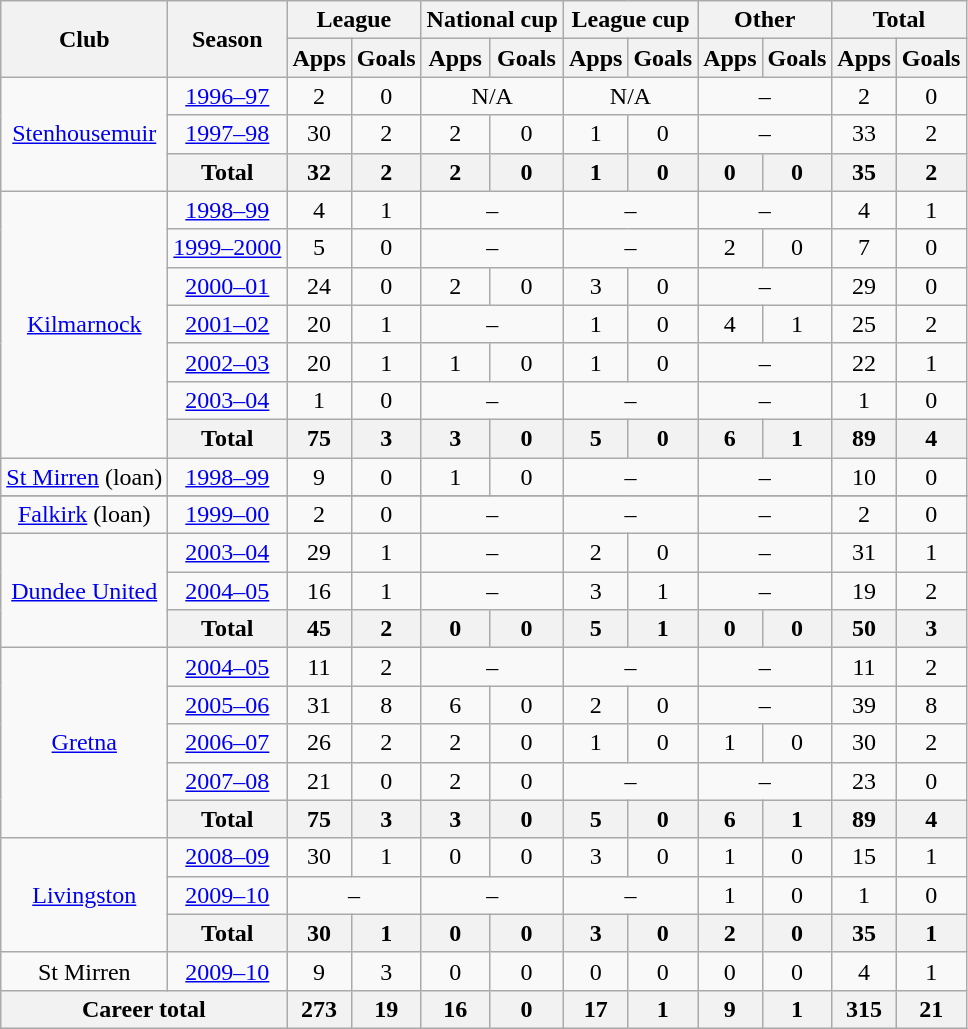<table class="wikitable" style="text-align:center">
<tr>
<th rowspan="2">Club</th>
<th rowspan="2">Season</th>
<th colspan="2">League</th>
<th colspan="2">National cup</th>
<th colspan="2">League cup</th>
<th colspan="2">Other</th>
<th colspan="2">Total</th>
</tr>
<tr>
<th>Apps</th>
<th>Goals</th>
<th>Apps</th>
<th>Goals</th>
<th>Apps</th>
<th>Goals</th>
<th>Apps</th>
<th>Goals</th>
<th>Apps</th>
<th>Goals</th>
</tr>
<tr>
<td rowspan="3"><a href='#'>Stenhousemuir</a></td>
<td><a href='#'>1996–97</a></td>
<td>2</td>
<td>0</td>
<td colspan="2">N/A</td>
<td colspan="2">N/A</td>
<td colspan="2">–</td>
<td>2</td>
<td>0</td>
</tr>
<tr>
<td><a href='#'>1997–98</a></td>
<td>30</td>
<td>2</td>
<td>2</td>
<td>0</td>
<td>1</td>
<td>0</td>
<td colspan="2">–</td>
<td>33</td>
<td>2</td>
</tr>
<tr>
<th>Total</th>
<th>32</th>
<th>2</th>
<th>2</th>
<th>0</th>
<th>1</th>
<th>0</th>
<th>0</th>
<th>0</th>
<th>35</th>
<th>2</th>
</tr>
<tr>
<td rowspan="7"><a href='#'>Kilmarnock</a></td>
<td><a href='#'>1998–99</a></td>
<td>4</td>
<td>1</td>
<td colspan="2">–</td>
<td colspan="2">–</td>
<td colspan="2">–</td>
<td>4</td>
<td>1</td>
</tr>
<tr>
<td><a href='#'>1999–2000</a></td>
<td>5</td>
<td>0</td>
<td colspan="2">–</td>
<td colspan="2">–</td>
<td>2</td>
<td>0</td>
<td>7</td>
<td>0</td>
</tr>
<tr>
<td><a href='#'>2000–01</a></td>
<td>24</td>
<td>0</td>
<td>2</td>
<td>0</td>
<td>3</td>
<td>0</td>
<td colspan="2">–</td>
<td>29</td>
<td>0</td>
</tr>
<tr>
<td><a href='#'>2001–02</a></td>
<td>20</td>
<td>1</td>
<td colspan="2">–</td>
<td>1</td>
<td>0</td>
<td>4</td>
<td>1</td>
<td>25</td>
<td>2</td>
</tr>
<tr>
<td><a href='#'>2002–03</a></td>
<td>20</td>
<td>1</td>
<td>1</td>
<td>0</td>
<td>1</td>
<td>0</td>
<td colspan="2">–</td>
<td>22</td>
<td>1</td>
</tr>
<tr>
<td><a href='#'>2003–04</a></td>
<td>1</td>
<td>0</td>
<td colspan="2">–</td>
<td colspan="2">–</td>
<td colspan="2">–</td>
<td>1</td>
<td>0</td>
</tr>
<tr>
<th>Total</th>
<th>75</th>
<th>3</th>
<th>3</th>
<th>0</th>
<th>5</th>
<th>0</th>
<th>6</th>
<th>1</th>
<th>89</th>
<th>4</th>
</tr>
<tr>
<td><a href='#'>St Mirren</a> (loan)</td>
<td><a href='#'>1998–99</a></td>
<td>9</td>
<td>0</td>
<td>1</td>
<td>0</td>
<td colspan="2">–</td>
<td colspan="2">–</td>
<td>10</td>
<td>0</td>
</tr>
<tr>
</tr>
<tr>
<td><a href='#'>Falkirk</a> (loan)</td>
<td><a href='#'>1999–00</a></td>
<td>2</td>
<td>0</td>
<td colspan="2">–</td>
<td colspan="2">–</td>
<td colspan="2">–</td>
<td>2</td>
<td>0</td>
</tr>
<tr>
<td rowspan="3"><a href='#'>Dundee United</a></td>
<td><a href='#'>2003–04</a></td>
<td>29</td>
<td>1</td>
<td colspan="2">–</td>
<td>2</td>
<td>0</td>
<td colspan="2">–</td>
<td>31</td>
<td>1</td>
</tr>
<tr>
<td><a href='#'>2004–05</a></td>
<td>16</td>
<td>1</td>
<td colspan="2">–</td>
<td>3</td>
<td>1</td>
<td colspan="2">–</td>
<td>19</td>
<td>2</td>
</tr>
<tr>
<th>Total</th>
<th>45</th>
<th>2</th>
<th>0</th>
<th>0</th>
<th>5</th>
<th>1</th>
<th>0</th>
<th>0</th>
<th>50</th>
<th>3</th>
</tr>
<tr>
<td rowspan="5"><a href='#'>Gretna</a></td>
<td><a href='#'>2004–05</a></td>
<td>11</td>
<td>2</td>
<td colspan="2">–</td>
<td colspan="2">–</td>
<td colspan="2">–</td>
<td>11</td>
<td>2</td>
</tr>
<tr>
<td><a href='#'>2005–06</a></td>
<td>31</td>
<td>8</td>
<td>6</td>
<td>0</td>
<td>2</td>
<td>0</td>
<td colspan="2">–</td>
<td>39</td>
<td>8</td>
</tr>
<tr>
<td><a href='#'>2006–07</a></td>
<td>26</td>
<td>2</td>
<td>2</td>
<td>0</td>
<td>1</td>
<td>0</td>
<td>1</td>
<td>0</td>
<td>30</td>
<td>2</td>
</tr>
<tr>
<td><a href='#'>2007–08</a></td>
<td>21</td>
<td>0</td>
<td>2</td>
<td>0</td>
<td colspan="2">–</td>
<td colspan="2">–</td>
<td>23</td>
<td>0</td>
</tr>
<tr>
<th>Total</th>
<th>75</th>
<th>3</th>
<th>3</th>
<th>0</th>
<th>5</th>
<th>0</th>
<th>6</th>
<th>1</th>
<th>89</th>
<th>4</th>
</tr>
<tr>
<td rowspan="3"><a href='#'>Livingston</a></td>
<td><a href='#'>2008–09</a></td>
<td>30</td>
<td>1</td>
<td>0</td>
<td>0</td>
<td>3</td>
<td>0</td>
<td>1</td>
<td>0</td>
<td>15</td>
<td>1</td>
</tr>
<tr>
<td><a href='#'>2009–10</a></td>
<td colspan="2">–</td>
<td colspan="2">–</td>
<td colspan="2">–</td>
<td>1</td>
<td>0</td>
<td>1</td>
<td>0</td>
</tr>
<tr>
<th>Total</th>
<th>30</th>
<th>1</th>
<th>0</th>
<th>0</th>
<th>3</th>
<th>0</th>
<th>2</th>
<th>0</th>
<th>35</th>
<th>1</th>
</tr>
<tr>
<td>St Mirren</td>
<td><a href='#'>2009–10</a></td>
<td>9</td>
<td>3</td>
<td>0</td>
<td>0</td>
<td>0</td>
<td>0</td>
<td>0</td>
<td>0</td>
<td>4</td>
<td>1</td>
</tr>
<tr>
<th colspan="2">Career total</th>
<th>273</th>
<th>19</th>
<th>16</th>
<th>0</th>
<th>17</th>
<th>1</th>
<th>9</th>
<th>1</th>
<th>315</th>
<th>21</th>
</tr>
</table>
